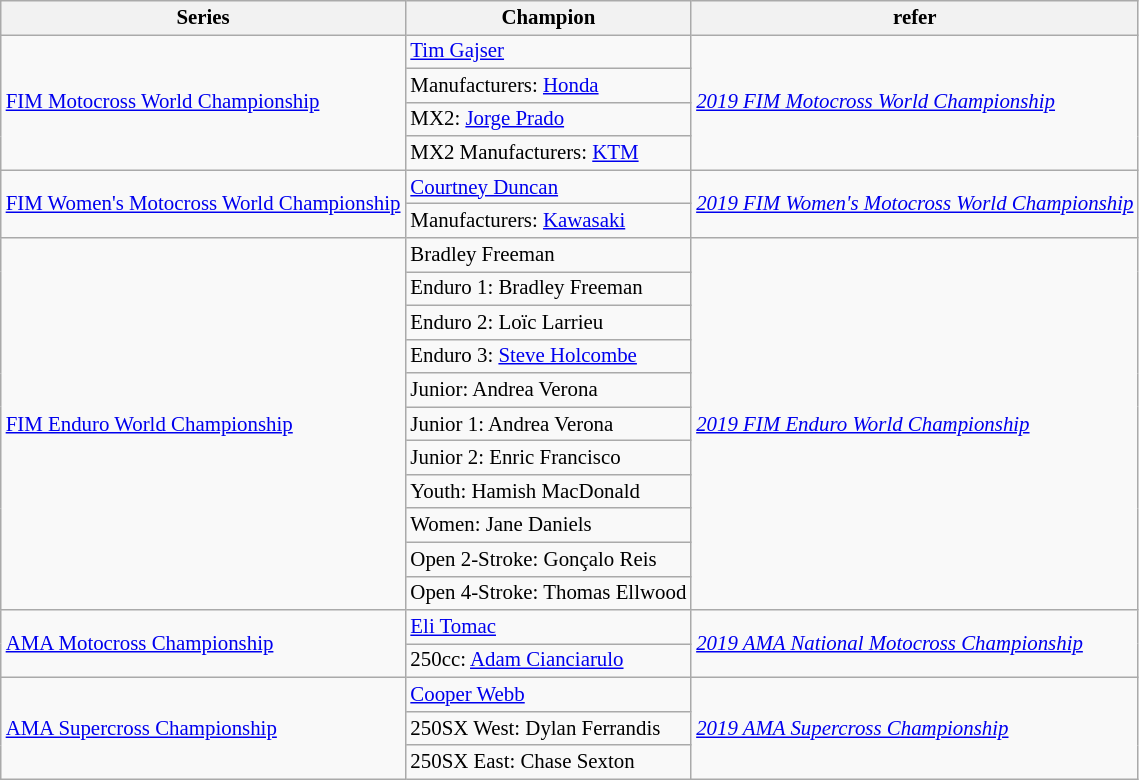<table class="wikitable" style="font-size: 87%">
<tr font-weight:bold">
<th>Series</th>
<th>Champion</th>
<th>refer</th>
</tr>
<tr>
<td rowspan="4"><a href='#'>FIM Motocross World Championship</a></td>
<td> <a href='#'>Tim Gajser</a></td>
<td rowspan="4"><em><a href='#'>2019 FIM Motocross World Championship</a></em></td>
</tr>
<tr>
<td>Manufacturers:  <a href='#'>Honda</a></td>
</tr>
<tr>
<td>MX2:  <a href='#'>Jorge Prado</a></td>
</tr>
<tr>
<td>MX2 Manufacturers:  <a href='#'>KTM</a></td>
</tr>
<tr>
<td rowspan="2"><a href='#'>FIM Women's Motocross World Championship</a></td>
<td> <a href='#'>Courtney Duncan</a></td>
<td rowspan="2"><em><a href='#'>2019 FIM Women's Motocross World Championship</a></em></td>
</tr>
<tr>
<td>Manufacturers:  <a href='#'>Kawasaki</a></td>
</tr>
<tr>
<td rowspan="11"><a href='#'>FIM Enduro World Championship</a></td>
<td> Bradley Freeman</td>
<td rowspan="11"><em><a href='#'>2019 FIM Enduro World Championship</a></em></td>
</tr>
<tr>
<td>Enduro 1:  Bradley Freeman</td>
</tr>
<tr>
<td>Enduro 2:  Loïc Larrieu</td>
</tr>
<tr>
<td>Enduro 3:  <a href='#'>Steve Holcombe</a></td>
</tr>
<tr>
<td>Junior:  Andrea Verona</td>
</tr>
<tr>
<td>Junior 1:  Andrea Verona</td>
</tr>
<tr>
<td>Junior 2:  Enric Francisco</td>
</tr>
<tr>
<td>Youth:  Hamish MacDonald</td>
</tr>
<tr>
<td>Women:  Jane Daniels</td>
</tr>
<tr>
<td>Open 2-Stroke:  Gonçalo Reis</td>
</tr>
<tr>
<td>Open 4-Stroke:  Thomas Ellwood</td>
</tr>
<tr>
<td rowspan="2"><a href='#'>AMA Motocross Championship</a></td>
<td> <a href='#'>Eli Tomac</a></td>
<td rowspan="2"><em><a href='#'>2019 AMA National Motocross Championship</a></em></td>
</tr>
<tr>
<td>250cc:  <a href='#'>Adam Cianciarulo</a></td>
</tr>
<tr>
<td rowspan="3"><a href='#'>AMA Supercross Championship</a></td>
<td> <a href='#'>Cooper Webb</a></td>
<td rowspan="3"><em><a href='#'>2019 AMA Supercross Championship</a></em></td>
</tr>
<tr>
<td>250SX West:  Dylan Ferrandis</td>
</tr>
<tr>
<td>250SX East:  Chase Sexton</td>
</tr>
</table>
